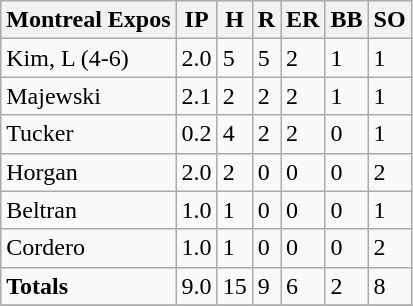<table class="wikitable sortable">
<tr>
<th>Montreal Expos</th>
<th>IP</th>
<th>H</th>
<th>R</th>
<th>ER</th>
<th>BB</th>
<th>SO</th>
</tr>
<tr>
<td>Kim, L (4-6)</td>
<td>2.0</td>
<td>5</td>
<td>5</td>
<td>2</td>
<td>1</td>
<td>1</td>
</tr>
<tr>
<td>Majewski</td>
<td>2.1</td>
<td>2</td>
<td>2</td>
<td>2</td>
<td>1</td>
<td>1</td>
</tr>
<tr>
<td>Tucker</td>
<td>0.2</td>
<td>4</td>
<td>2</td>
<td>2</td>
<td>0</td>
<td>1</td>
</tr>
<tr>
<td>Horgan</td>
<td>2.0</td>
<td>2</td>
<td>0</td>
<td>0</td>
<td>0</td>
<td>2</td>
</tr>
<tr>
<td>Beltran</td>
<td>1.0</td>
<td>1</td>
<td>0</td>
<td>0</td>
<td>0</td>
<td>1</td>
</tr>
<tr>
<td>Cordero</td>
<td>1.0</td>
<td>1</td>
<td>0</td>
<td>0</td>
<td>0</td>
<td>2</td>
</tr>
<tr>
<td><strong>Totals</strong></td>
<td>9.0</td>
<td>15</td>
<td>9</td>
<td>6</td>
<td>2</td>
<td>8</td>
</tr>
<tr>
</tr>
</table>
